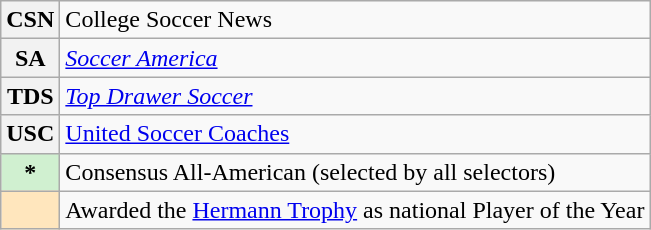<table class="wikitable">
<tr>
<th scope="row" style="text-align:center">CSN</th>
<td>College Soccer News</td>
</tr>
<tr>
<th scope="row" style="text-align:center">SA</th>
<td><em><a href='#'>Soccer America</a></em></td>
</tr>
<tr>
<th scope="row" style="text-align:center">TDS</th>
<td><em><a href='#'>Top Drawer Soccer</a></em></td>
</tr>
<tr>
<th scope="row" style="text-align:center">USC</th>
<td><a href='#'>United Soccer Coaches</a></td>
</tr>
<tr>
<th scope="row" style="background:#d0f0d0;">*</th>
<td>Consensus All-American (selected by all selectors)</td>
</tr>
<tr>
<th scope="row" style="background:#ffe6bd;"></th>
<td>Awarded the <a href='#'>Hermann Trophy</a> as national Player of the Year</td>
</tr>
</table>
